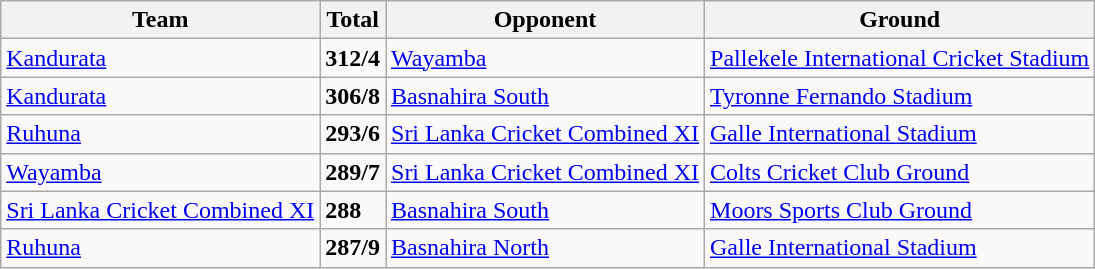<table class="wikitable">
<tr>
<th>Team</th>
<th>Total</th>
<th>Opponent</th>
<th>Ground</th>
</tr>
<tr>
<td><a href='#'>Kandurata</a></td>
<td><strong>312/4</strong></td>
<td><a href='#'>Wayamba</a></td>
<td><a href='#'>Pallekele International Cricket Stadium</a></td>
</tr>
<tr>
<td><a href='#'>Kandurata</a></td>
<td><strong>306/8</strong></td>
<td><a href='#'>Basnahira South</a></td>
<td><a href='#'>Tyronne Fernando Stadium</a></td>
</tr>
<tr>
<td><a href='#'>Ruhuna</a></td>
<td><strong>293/6</strong></td>
<td><a href='#'>Sri Lanka Cricket Combined XI</a></td>
<td><a href='#'>Galle International Stadium</a></td>
</tr>
<tr>
<td><a href='#'>Wayamba</a></td>
<td><strong>289/7</strong></td>
<td><a href='#'>Sri Lanka Cricket Combined XI</a></td>
<td><a href='#'>Colts Cricket Club Ground</a></td>
</tr>
<tr>
<td><a href='#'>Sri Lanka Cricket Combined XI</a></td>
<td><strong>288</strong></td>
<td><a href='#'>Basnahira South</a></td>
<td><a href='#'>Moors Sports Club Ground</a></td>
</tr>
<tr>
<td><a href='#'>Ruhuna</a></td>
<td><strong>287/9</strong></td>
<td><a href='#'>Basnahira North</a></td>
<td><a href='#'>Galle International Stadium</a></td>
</tr>
</table>
